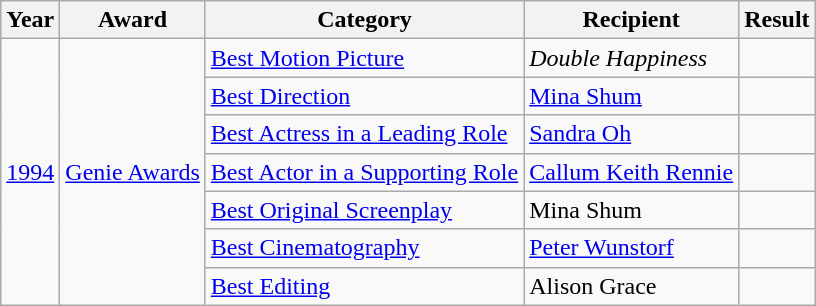<table class="wikitable">
<tr>
<th>Year</th>
<th>Award</th>
<th>Category</th>
<th>Recipient</th>
<th>Result</th>
</tr>
<tr>
<td rowspan="7"><a href='#'>1994</a></td>
<td rowspan="7"><a href='#'>Genie Awards</a></td>
<td><a href='#'>Best Motion Picture</a></td>
<td><em>Double Happiness</em></td>
<td></td>
</tr>
<tr>
<td><a href='#'>Best Direction</a></td>
<td><a href='#'>Mina Shum</a></td>
<td></td>
</tr>
<tr>
<td><a href='#'>Best Actress in a Leading Role</a></td>
<td><a href='#'>Sandra Oh</a></td>
<td></td>
</tr>
<tr>
<td><a href='#'>Best Actor in a Supporting Role</a></td>
<td><a href='#'>Callum Keith Rennie</a></td>
<td></td>
</tr>
<tr>
<td><a href='#'>Best Original Screenplay</a></td>
<td>Mina Shum</td>
<td></td>
</tr>
<tr>
<td><a href='#'>Best Cinematography</a></td>
<td><a href='#'>Peter Wunstorf</a></td>
<td></td>
</tr>
<tr>
<td><a href='#'>Best Editing</a></td>
<td>Alison Grace</td>
<td></td>
</tr>
</table>
